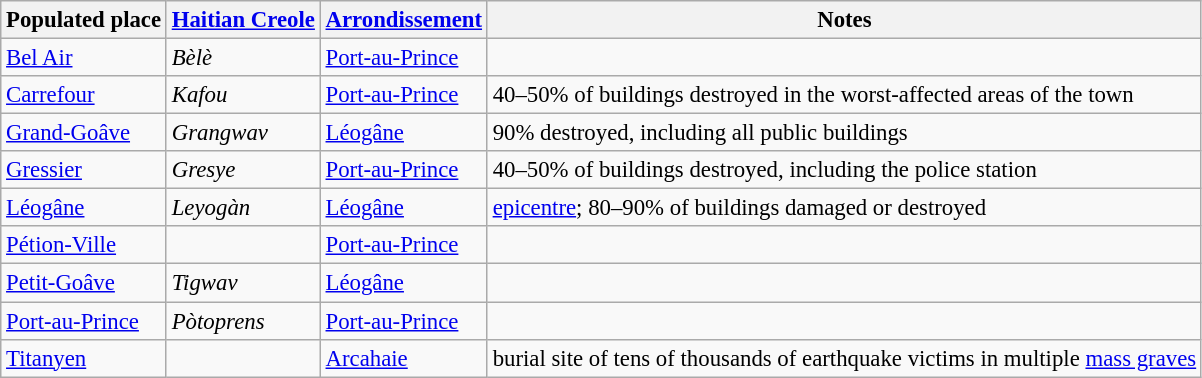<table class="wikitable sortable" style="font-size:95%;;">
<tr>
<th>Populated place</th>
<th><a href='#'>Haitian Creole</a></th>
<th><a href='#'>Arrondissement</a></th>
<th class="unsortable">Notes</th>
</tr>
<tr>
<td><a href='#'>Bel Air</a></td>
<td><em>Bèlè</em></td>
<td><a href='#'>Port-au-Prince</a></td>
<td></td>
</tr>
<tr>
<td><a href='#'>Carrefour</a></td>
<td><em>Kafou</em></td>
<td><a href='#'>Port-au-Prince</a></td>
<td>40–50% of buildings destroyed in the worst-affected areas of the town</td>
</tr>
<tr>
<td><a href='#'>Grand-Goâve</a></td>
<td><em>Grangwav</em></td>
<td><a href='#'>Léogâne</a></td>
<td>90% destroyed, including all public buildings</td>
</tr>
<tr>
<td><a href='#'>Gressier</a></td>
<td><em>Gresye</em></td>
<td><a href='#'>Port-au-Prince</a></td>
<td>40–50% of buildings destroyed, including the police station</td>
</tr>
<tr>
<td><a href='#'>Léogâne</a></td>
<td><em>Leyogàn</em></td>
<td><a href='#'>Léogâne</a></td>
<td><a href='#'>epicentre</a>; 80–90% of buildings damaged or destroyed</td>
</tr>
<tr>
<td><a href='#'>Pétion-Ville</a></td>
<td></td>
<td><a href='#'>Port-au-Prince</a></td>
<td></td>
</tr>
<tr>
<td><a href='#'>Petit-Goâve</a></td>
<td><em>Tigwav</em></td>
<td><a href='#'>Léogâne</a></td>
<td></td>
</tr>
<tr>
<td><a href='#'>Port-au-Prince</a></td>
<td><em>Pòtoprens</em></td>
<td><a href='#'>Port-au-Prince</a></td>
<td></td>
</tr>
<tr>
<td><a href='#'>Titanyen</a></td>
<td></td>
<td><a href='#'>Arcahaie</a></td>
<td>burial site of tens of thousands of earthquake victims in multiple <a href='#'>mass graves</a></td>
</tr>
</table>
